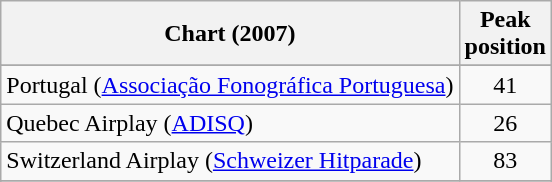<table class="wikitable sortable plainrowheaders">
<tr>
<th>Chart (2007)</th>
<th>Peak<br>position</th>
</tr>
<tr>
</tr>
<tr>
</tr>
<tr>
</tr>
<tr>
</tr>
<tr>
</tr>
<tr>
</tr>
<tr>
</tr>
<tr>
<td>Portugal (<a href='#'>Associação Fonográfica Portuguesa</a>)</td>
<td style="text-align:center;">41</td>
</tr>
<tr>
<td>Quebec Airplay (<a href='#'>ADISQ</a>)</td>
<td style="text-align:center;">26</td>
</tr>
<tr>
<td>Switzerland Airplay (<a href='#'>Schweizer Hitparade</a>)</td>
<td style="text-align:center;">83</td>
</tr>
<tr>
</tr>
<tr>
</tr>
<tr>
</tr>
<tr>
</tr>
<tr>
</tr>
<tr>
</tr>
</table>
